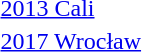<table>
<tr>
<td><a href='#'>2013 Cali</a></td>
<td></td>
<td></td>
<td></td>
</tr>
<tr>
<td><a href='#'>2017 Wrocław</a></td>
<td></td>
<td></td>
<td></td>
</tr>
</table>
